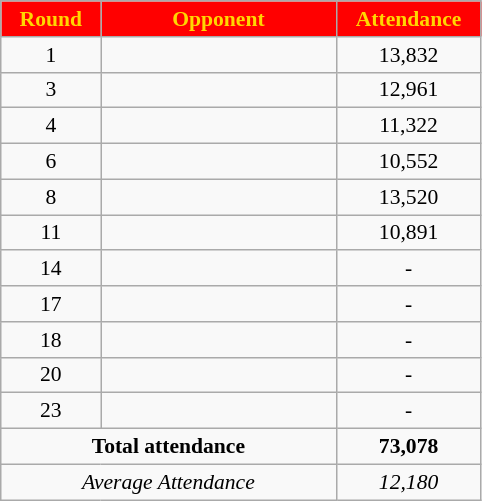<table class="wikitable sortable" style="text-align:center; font-size:90%">
<tr>
<th style="width:60px; background:red; color:gold; text-align:center;">Round</th>
<th style="width:150px; background:red; color:gold; text-align:center;" class="unsortable">Opponent</th>
<th style="width:90px; background:red; color:gold; text-align:center;">Attendance</th>
</tr>
<tr>
<td>1</td>
<td></td>
<td>13,832</td>
</tr>
<tr>
<td>3</td>
<td></td>
<td>12,961</td>
</tr>
<tr>
<td>4</td>
<td></td>
<td>11,322</td>
</tr>
<tr>
<td>6</td>
<td></td>
<td>10,552</td>
</tr>
<tr>
<td>8</td>
<td></td>
<td>13,520</td>
</tr>
<tr>
<td>11</td>
<td></td>
<td>10,891</td>
</tr>
<tr>
<td>14</td>
<td></td>
<td>-</td>
</tr>
<tr>
<td>17</td>
<td></td>
<td>-</td>
</tr>
<tr>
<td>18</td>
<td></td>
<td>-</td>
</tr>
<tr>
<td>20</td>
<td></td>
<td>-</td>
</tr>
<tr>
<td>23</td>
<td></td>
<td>-</td>
</tr>
<tr class="sortbottom">
<td colspan="2"><strong>Total attendance</strong></td>
<td><strong>73,078</strong></td>
</tr>
<tr class="sortbottom">
<td colspan="2"><em>Average Attendance</em></td>
<td><em>12,180</em></td>
</tr>
</table>
